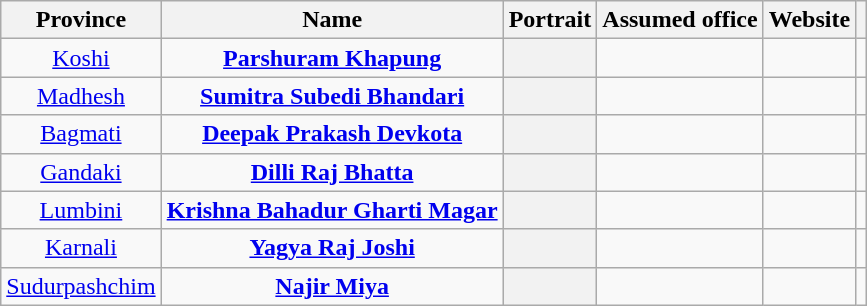<table class="wikitable" style="text-align:center;">
<tr>
<th>Province<br></th>
<th>Name</th>
<th>Portrait</th>
<th>Assumed office</th>
<th>Website</th>
<th></th>
</tr>
<tr>
<td><a href='#'>Koshi</a><br></td>
<td><strong><a href='#'>Parshuram Khapung</a></strong></td>
<th></th>
<td><br></td>
<td></td>
<td></td>
</tr>
<tr>
<td><a href='#'>Madhesh</a><br></td>
<td><strong><a href='#'>Sumitra Subedi Bhandari</a></strong></td>
<th></th>
<td><br></td>
<td></td>
<td></td>
</tr>
<tr>
<td><a href='#'>Bagmati</a><br></td>
<td><strong><a href='#'>Deepak Prakash Devkota</a></strong></td>
<th></th>
<td><br></td>
<td></td>
<td></td>
</tr>
<tr>
<td><a href='#'>Gandaki</a><br></td>
<td><strong><a href='#'>Dilli Raj Bhatta</a></strong></td>
<th></th>
<td><br></td>
<td></td>
<td></td>
</tr>
<tr>
<td><a href='#'>Lumbini</a><br></td>
<td><strong><a href='#'>Krishna Bahadur Gharti Magar</a></strong></td>
<th></th>
<td><br></td>
<td></td>
<td></td>
</tr>
<tr>
<td><a href='#'>Karnali</a><br></td>
<td><strong><a href='#'>Yagya Raj Joshi</a></strong></td>
<th></th>
<td><br></td>
<td></td>
<td></td>
</tr>
<tr>
<td><a href='#'>Sudurpashchim</a><br></td>
<td><strong><a href='#'>Najir Miya</a></strong></td>
<th></th>
<td><br></td>
<td></td>
<td></td>
</tr>
</table>
